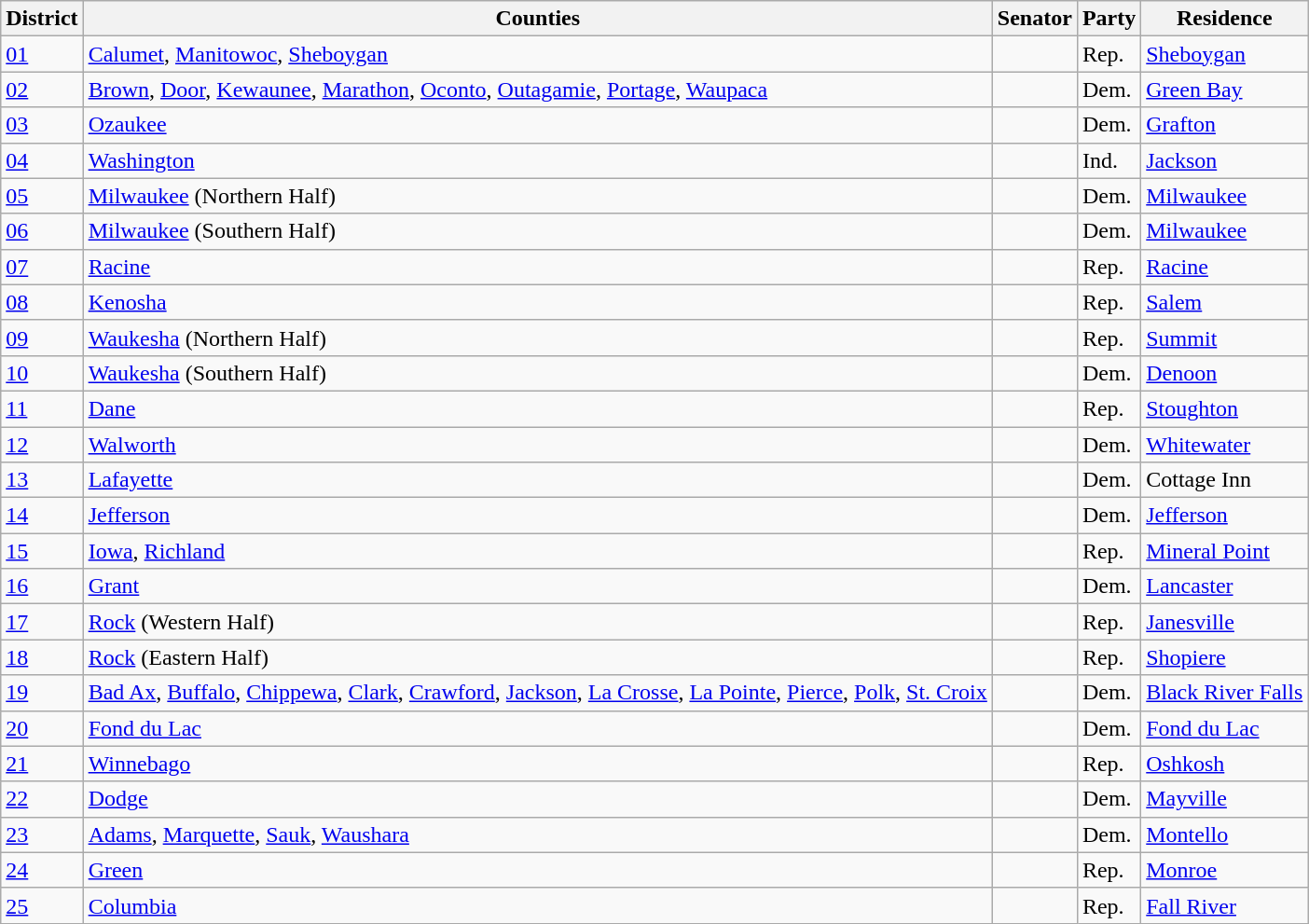<table class="wikitable sortable">
<tr>
<th>District</th>
<th>Counties</th>
<th>Senator</th>
<th>Party</th>
<th>Residence</th>
</tr>
<tr>
<td><a href='#'>01</a></td>
<td><a href='#'>Calumet</a>, <a href='#'>Manitowoc</a>, <a href='#'>Sheboygan</a></td>
<td></td>
<td>Rep.</td>
<td><a href='#'>Sheboygan</a></td>
</tr>
<tr>
<td><a href='#'>02</a></td>
<td><a href='#'>Brown</a>, <a href='#'>Door</a>, <a href='#'>Kewaunee</a>, <a href='#'>Marathon</a>, <a href='#'>Oconto</a>, <a href='#'>Outagamie</a>, <a href='#'>Portage</a>, <a href='#'>Waupaca</a></td>
<td></td>
<td>Dem.</td>
<td><a href='#'>Green Bay</a></td>
</tr>
<tr>
<td><a href='#'>03</a></td>
<td><a href='#'>Ozaukee</a></td>
<td></td>
<td>Dem.</td>
<td><a href='#'>Grafton</a></td>
</tr>
<tr>
<td><a href='#'>04</a></td>
<td><a href='#'>Washington</a></td>
<td></td>
<td>Ind.</td>
<td><a href='#'>Jackson</a></td>
</tr>
<tr>
<td><a href='#'>05</a></td>
<td><a href='#'>Milwaukee</a> (Northern Half)</td>
<td></td>
<td>Dem.</td>
<td><a href='#'>Milwaukee</a></td>
</tr>
<tr>
<td><a href='#'>06</a></td>
<td><a href='#'>Milwaukee</a> (Southern Half)</td>
<td></td>
<td>Dem.</td>
<td><a href='#'>Milwaukee</a></td>
</tr>
<tr>
<td><a href='#'>07</a></td>
<td><a href='#'>Racine</a></td>
<td></td>
<td>Rep.</td>
<td><a href='#'>Racine</a></td>
</tr>
<tr>
<td><a href='#'>08</a></td>
<td><a href='#'>Kenosha</a></td>
<td></td>
<td>Rep.</td>
<td><a href='#'>Salem</a></td>
</tr>
<tr>
<td><a href='#'>09</a></td>
<td><a href='#'>Waukesha</a> (Northern Half)</td>
<td></td>
<td>Rep.</td>
<td><a href='#'>Summit</a></td>
</tr>
<tr>
<td><a href='#'>10</a></td>
<td><a href='#'>Waukesha</a> (Southern Half)</td>
<td></td>
<td>Dem.</td>
<td><a href='#'>Denoon</a></td>
</tr>
<tr>
<td><a href='#'>11</a></td>
<td><a href='#'>Dane</a></td>
<td></td>
<td>Rep.</td>
<td><a href='#'>Stoughton</a></td>
</tr>
<tr>
<td><a href='#'>12</a></td>
<td><a href='#'>Walworth</a></td>
<td></td>
<td>Dem.</td>
<td><a href='#'>Whitewater</a></td>
</tr>
<tr>
<td><a href='#'>13</a></td>
<td><a href='#'>Lafayette</a></td>
<td></td>
<td>Dem.</td>
<td>Cottage Inn</td>
</tr>
<tr>
<td><a href='#'>14</a></td>
<td><a href='#'>Jefferson</a></td>
<td></td>
<td>Dem.</td>
<td><a href='#'>Jefferson</a></td>
</tr>
<tr>
<td><a href='#'>15</a></td>
<td><a href='#'>Iowa</a>, <a href='#'>Richland</a></td>
<td></td>
<td>Rep.</td>
<td><a href='#'>Mineral Point</a></td>
</tr>
<tr>
<td><a href='#'>16</a></td>
<td><a href='#'>Grant</a></td>
<td></td>
<td>Dem.</td>
<td><a href='#'>Lancaster</a></td>
</tr>
<tr>
<td><a href='#'>17</a></td>
<td><a href='#'>Rock</a> (Western Half)</td>
<td></td>
<td>Rep.</td>
<td><a href='#'>Janesville</a></td>
</tr>
<tr>
<td><a href='#'>18</a></td>
<td><a href='#'>Rock</a> (Eastern Half)</td>
<td></td>
<td>Rep.</td>
<td><a href='#'>Shopiere</a></td>
</tr>
<tr>
<td><a href='#'>19</a></td>
<td><a href='#'>Bad Ax</a>, <a href='#'>Buffalo</a>, <a href='#'>Chippewa</a>, <a href='#'>Clark</a>, <a href='#'>Crawford</a>, <a href='#'>Jackson</a>, <a href='#'>La Crosse</a>, <a href='#'>La Pointe</a>, <a href='#'>Pierce</a>, <a href='#'>Polk</a>, <a href='#'>St. Croix</a></td>
<td></td>
<td>Dem.</td>
<td><a href='#'>Black River Falls</a></td>
</tr>
<tr>
<td><a href='#'>20</a></td>
<td><a href='#'>Fond du Lac</a></td>
<td></td>
<td>Dem.</td>
<td><a href='#'>Fond du Lac</a></td>
</tr>
<tr>
<td><a href='#'>21</a></td>
<td><a href='#'>Winnebago</a></td>
<td></td>
<td>Rep.</td>
<td><a href='#'>Oshkosh</a></td>
</tr>
<tr>
<td><a href='#'>22</a></td>
<td><a href='#'>Dodge</a></td>
<td></td>
<td>Dem.</td>
<td><a href='#'>Mayville</a></td>
</tr>
<tr>
<td><a href='#'>23</a></td>
<td><a href='#'>Adams</a>, <a href='#'>Marquette</a>, <a href='#'>Sauk</a>, <a href='#'>Waushara</a></td>
<td></td>
<td>Dem.</td>
<td><a href='#'>Montello</a></td>
</tr>
<tr>
<td><a href='#'>24</a></td>
<td><a href='#'>Green</a></td>
<td></td>
<td>Rep.</td>
<td><a href='#'>Monroe</a></td>
</tr>
<tr>
<td><a href='#'>25</a></td>
<td><a href='#'>Columbia</a></td>
<td></td>
<td>Rep.</td>
<td><a href='#'>Fall River</a></td>
</tr>
</table>
